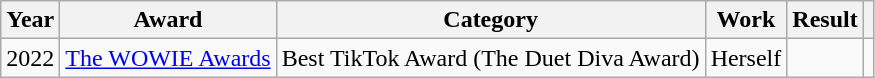<table class="wikitable">
<tr>
<th>Year</th>
<th>Award</th>
<th>Category</th>
<th>Work</th>
<th>Result</th>
<th></th>
</tr>
<tr>
<td>2022</td>
<td><a href='#'>The WOWIE Awards</a></td>
<td>Best TikTok Award (The Duet Diva Award)</td>
<td>Herself</td>
<td></td>
<td></td>
</tr>
</table>
